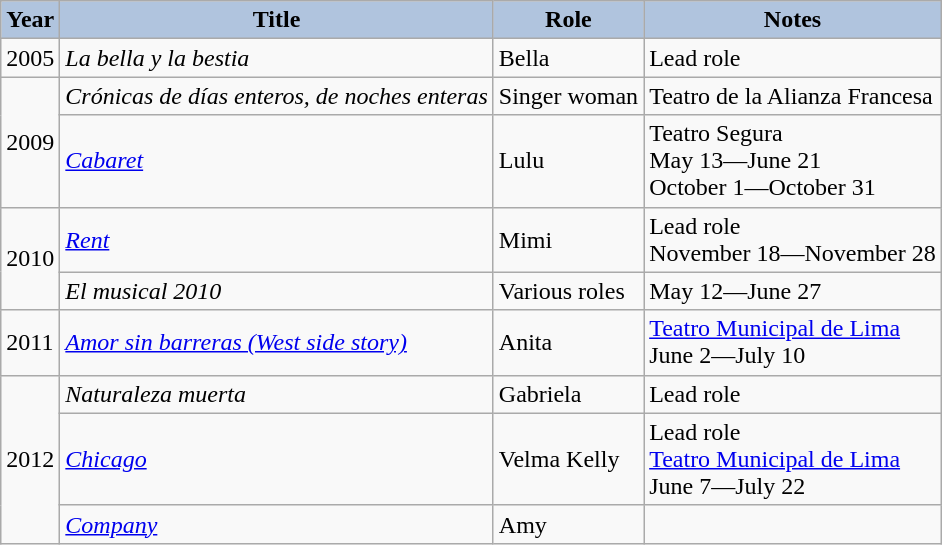<table class="wikitable">
<tr>
<th style="background:#B0C4DE;">Year</th>
<th style="background:#B0C4DE;">Title</th>
<th style="background:#B0C4DE;">Role</th>
<th style="background:#B0C4DE;">Notes</th>
</tr>
<tr>
<td>2005</td>
<td><em>La bella y la bestia</em></td>
<td>Bella</td>
<td>Lead role</td>
</tr>
<tr>
<td rowspan=2>2009</td>
<td><em>Crónicas de días enteros, de noches enteras</em></td>
<td>Singer woman</td>
<td>Teatro de la Alianza Francesa</td>
</tr>
<tr>
<td><em><a href='#'>Cabaret</a></em></td>
<td>Lulu</td>
<td>Teatro Segura<br>May 13—June 21<br>October 1—October 31</td>
</tr>
<tr>
<td rowspan=2>2010</td>
<td><em><a href='#'>Rent</a></em></td>
<td>Mimi</td>
<td>Lead role<br>November 18—November 28</td>
</tr>
<tr>
<td><em>El musical 2010</em></td>
<td>Various roles</td>
<td>May 12—June 27</td>
</tr>
<tr>
<td>2011</td>
<td><em><a href='#'>Amor sin barreras (West side story)</a></em></td>
<td>Anita</td>
<td><a href='#'>Teatro Municipal de Lima</a><br>June 2—July 10</td>
</tr>
<tr>
<td rowspan=3>2012</td>
<td><em>Naturaleza muerta</em></td>
<td>Gabriela</td>
<td>Lead role</td>
</tr>
<tr>
<td><em><a href='#'>Chicago</a></em></td>
<td>Velma Kelly</td>
<td>Lead role<br><a href='#'>Teatro Municipal de Lima</a><br>June 7—July 22</td>
</tr>
<tr>
<td><em><a href='#'>Company</a></em></td>
<td>Amy</td>
<td></td>
</tr>
</table>
